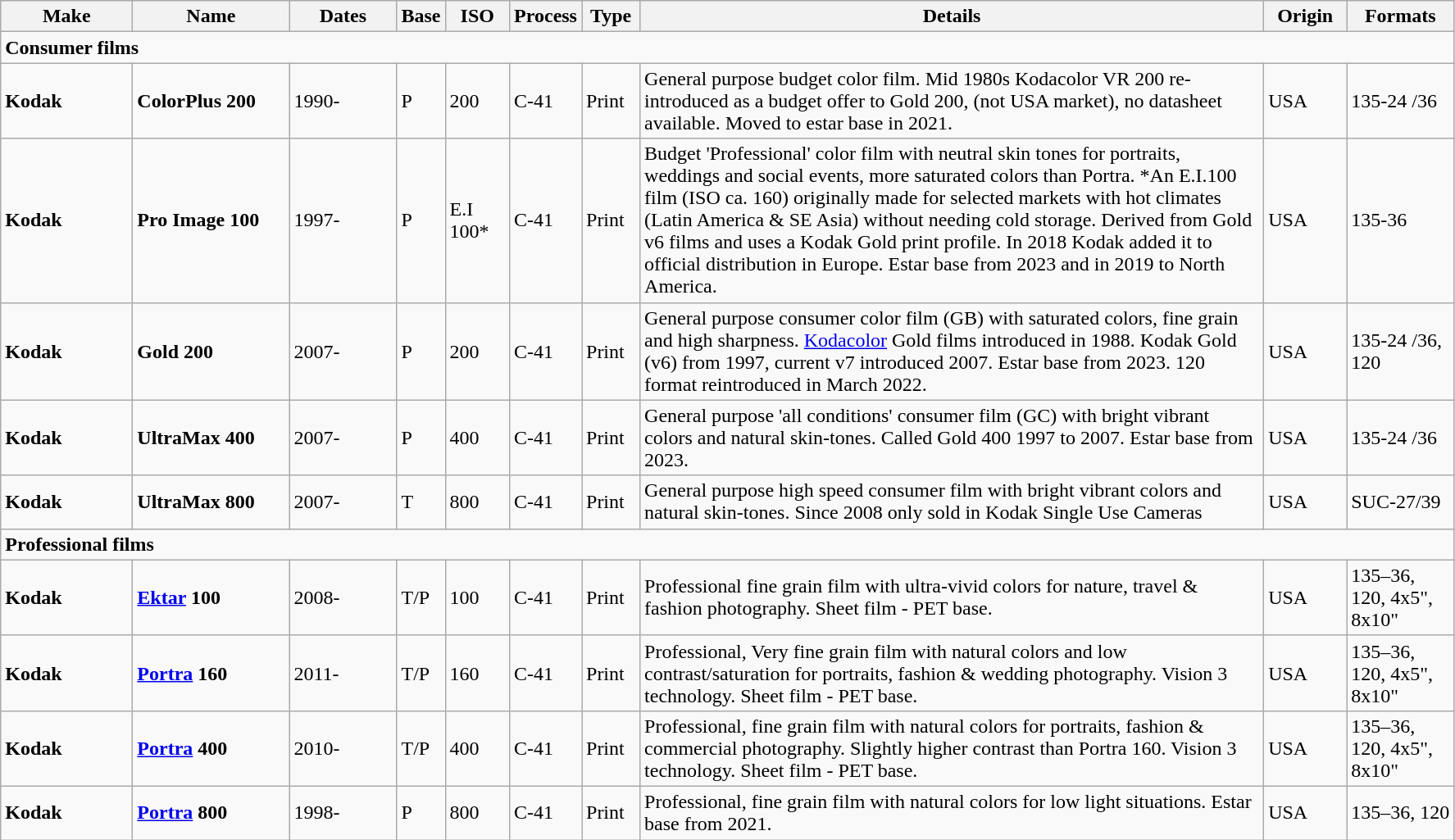<table class="wikitable">
<tr>
<th scope="col" style="width: 100px;">Make</th>
<th scope="col" style="width: 120px;">Name</th>
<th scope="col" style="width: 80px;">Dates</th>
<th scope="col" style="width: 30px;">Base</th>
<th scope="col" style="width: 45px;">ISO</th>
<th scope="col" style="width: 40px;">Process</th>
<th scope="col" style="width: 40px;">Type</th>
<th scope="col" style="width: 500px;">Details</th>
<th scope="col" style="width: 60px;">Origin</th>
<th scope="col" style="width: 80px;">Formats</th>
</tr>
<tr>
<td colspan="10"><strong>Consumer films</strong></td>
</tr>
<tr>
<td><strong>Kodak</strong></td>
<td><strong>ColorPlus 200</strong></td>
<td>1990-</td>
<td>P</td>
<td>200</td>
<td>C-41</td>
<td>Print</td>
<td>General purpose budget color film. Mid 1980s Kodacolor VR 200 re-introduced as a budget offer to Gold 200, (not USA market), no datasheet available. Moved to estar base in 2021.</td>
<td>USA</td>
<td>135-24 /36</td>
</tr>
<tr>
<td><strong>Kodak</strong></td>
<td><strong>Pro Image 100</strong></td>
<td>1997-</td>
<td>P</td>
<td>E.I 100*</td>
<td>C-41</td>
<td>Print</td>
<td>Budget 'Professional' color film with neutral skin tones for portraits, weddings and social events, more saturated colors than Portra. *An E.I.100 film (ISO ca. 160) originally made for selected markets with hot climates (Latin America & SE Asia) without needing cold storage. Derived from Gold v6 films and uses a Kodak Gold print profile. In 2018 Kodak added it to official distribution in Europe. Estar base from 2023 and in 2019 to North America.</td>
<td>USA</td>
<td>135-36</td>
</tr>
<tr>
<td><strong>Kodak</strong></td>
<td><strong>Gold 200</strong></td>
<td>2007-</td>
<td>P</td>
<td>200</td>
<td>C-41</td>
<td>Print</td>
<td>General purpose consumer color film (GB) with saturated colors, fine grain and high sharpness. <a href='#'>Kodacolor</a> Gold films introduced in 1988. Kodak Gold (v6) from 1997, current v7 introduced 2007. Estar base from 2023. 120 format reintroduced in March 2022.</td>
<td>USA</td>
<td>135-24 /36, 120</td>
</tr>
<tr>
<td><strong>Kodak</strong></td>
<td><strong> UltraMax 400</strong></td>
<td>2007-</td>
<td>P</td>
<td>400</td>
<td>C-41</td>
<td>Print</td>
<td>General purpose 'all conditions' consumer film (GC) with bright vibrant colors and natural skin-tones. Called Gold 400 1997 to 2007. Estar base from 2023.</td>
<td>USA</td>
<td>135-24 /36</td>
</tr>
<tr>
<td><strong>Kodak</strong></td>
<td><strong> UltraMax 800</strong></td>
<td>2007-</td>
<td>T</td>
<td>800</td>
<td>C-41</td>
<td>Print</td>
<td>General purpose high speed consumer film with bright vibrant colors and natural skin-tones. Since 2008 only sold in Kodak Single Use Cameras</td>
<td>USA</td>
<td>SUC-27/39</td>
</tr>
<tr>
<td colspan="10"><strong>Professional films</strong></td>
</tr>
<tr>
<td><strong>Kodak</strong></td>
<td><strong><a href='#'>Ektar</a> 100</strong></td>
<td>2008-</td>
<td>T/P</td>
<td>100</td>
<td>C-41</td>
<td>Print</td>
<td>Professional fine grain film with ultra-vivid colors for nature, travel & fashion photography. Sheet film - PET base.</td>
<td>USA</td>
<td>135–36, 120, 4x5", 8x10"</td>
</tr>
<tr>
<td><strong>Kodak</strong></td>
<td><strong><a href='#'>Portra</a> 160</strong></td>
<td>2011-</td>
<td>T/P</td>
<td>160</td>
<td>C-41</td>
<td>Print</td>
<td>Professional, Very fine grain film with natural colors and low contrast/saturation for portraits, fashion & wedding photography. Vision 3 technology. Sheet film - PET base.</td>
<td>USA</td>
<td>135–36, 120, 4x5", 8x10"</td>
</tr>
<tr>
<td><strong>Kodak</strong></td>
<td><strong><a href='#'>Portra</a> 400</strong></td>
<td>2010-</td>
<td>T/P</td>
<td>400</td>
<td>C-41</td>
<td>Print</td>
<td>Professional, fine grain film with natural colors for portraits, fashion & commercial photography. Slightly higher contrast than Portra 160. Vision 3 technology. Sheet film - PET base.</td>
<td>USA</td>
<td>135–36, 120, 4x5", 8x10"</td>
</tr>
<tr>
<td><strong>Kodak</strong></td>
<td><strong><a href='#'>Portra</a> 800</strong></td>
<td>1998-</td>
<td>P</td>
<td>800</td>
<td>C-41</td>
<td>Print</td>
<td>Professional, fine grain film with natural colors for low light situations. Estar base from 2021.</td>
<td>USA</td>
<td>135–36, 120</td>
</tr>
</table>
